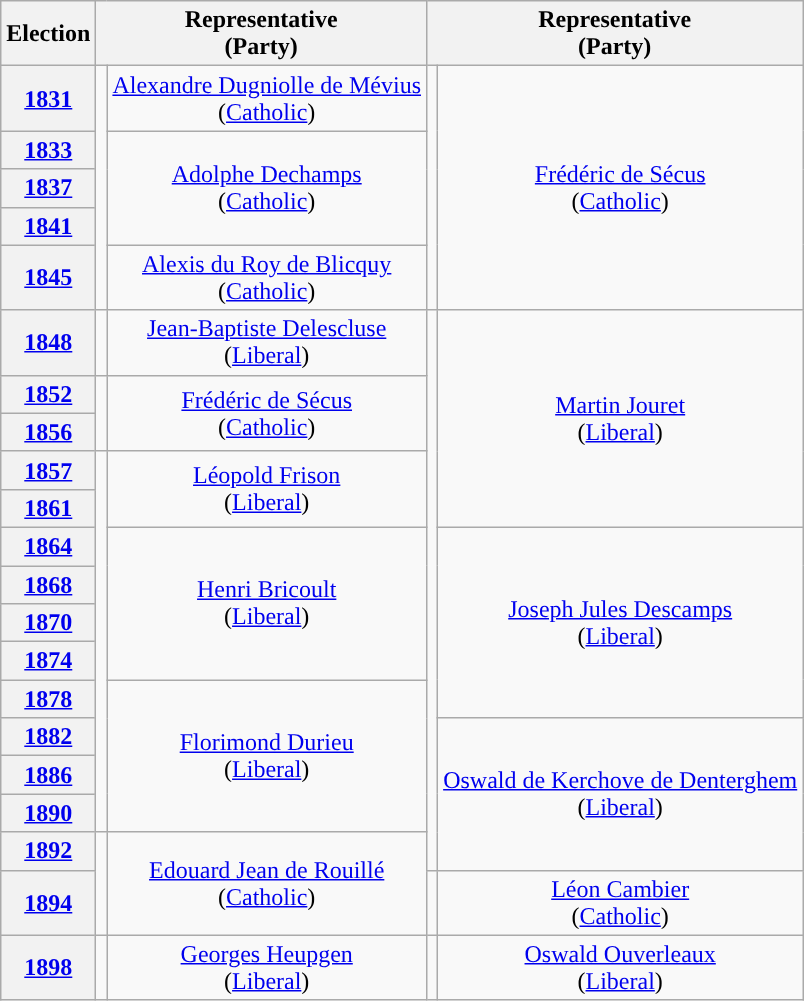<table class="wikitable" style="text-align:center">
<tr>
<th>Election</th>
<th colspan=2>Representative<br>(Party)</th>
<th colspan=2>Representative<br>(Party)</th>
</tr>
<tr>
<th><a href='#'>1831</a></th>
<td rowspan=5; style="background-color: "></td>
<td rowspan=1><a href='#'>Alexandre Dugniolle de Mévius</a><br>(<a href='#'>Catholic</a>)</td>
<td rowspan=5; style="background-color: "></td>
<td rowspan=5><a href='#'>Frédéric de Sécus</a><br>(<a href='#'>Catholic</a>)</td>
</tr>
<tr>
<th><a href='#'>1833</a></th>
<td rowspan=3><a href='#'>Adolphe Dechamps</a><br>(<a href='#'>Catholic</a>)</td>
</tr>
<tr>
<th><a href='#'>1837</a></th>
</tr>
<tr>
<th><a href='#'>1841</a></th>
</tr>
<tr>
<th><a href='#'>1845</a></th>
<td rowspan=1><a href='#'>Alexis du Roy de Blicquy</a><br>(<a href='#'>Catholic</a>)</td>
</tr>
<tr>
<th><a href='#'>1848</a></th>
<td rowspan=1; style="background-color: "></td>
<td rowspan=1><a href='#'>Jean-Baptiste Delescluse</a><br>(<a href='#'>Liberal</a>)</td>
<td rowspan=14; style="background-color: "></td>
<td rowspan=5><a href='#'>Martin Jouret</a><br>(<a href='#'>Liberal</a>)</td>
</tr>
<tr>
<th><a href='#'>1852</a></th>
<td rowspan=2; style="background-color: "></td>
<td rowspan=2><a href='#'>Frédéric de Sécus</a><br>(<a href='#'>Catholic</a>)</td>
</tr>
<tr>
<th><a href='#'>1856</a></th>
</tr>
<tr>
<th><a href='#'>1857</a></th>
<td rowspan=10; style="background-color: "></td>
<td rowspan=2><a href='#'>Léopold Frison</a><br>(<a href='#'>Liberal</a>)</td>
</tr>
<tr>
<th><a href='#'>1861</a></th>
</tr>
<tr>
<th><a href='#'>1864</a></th>
<td rowspan=4><a href='#'>Henri Bricoult</a><br>(<a href='#'>Liberal</a>)</td>
<td rowspan=5><a href='#'>Joseph Jules Descamps</a><br>(<a href='#'>Liberal</a>)</td>
</tr>
<tr>
<th><a href='#'>1868</a></th>
</tr>
<tr>
<th><a href='#'>1870</a></th>
</tr>
<tr>
<th><a href='#'>1874</a></th>
</tr>
<tr>
<th><a href='#'>1878</a></th>
<td rowspan=4><a href='#'>Florimond Durieu</a><br>(<a href='#'>Liberal</a>)</td>
</tr>
<tr>
<th><a href='#'>1882</a></th>
<td rowspan=4><a href='#'>Oswald de Kerchove de Denterghem</a><br>(<a href='#'>Liberal</a>)</td>
</tr>
<tr>
<th><a href='#'>1886</a></th>
</tr>
<tr>
<th><a href='#'>1890</a></th>
</tr>
<tr>
<th><a href='#'>1892</a></th>
<td rowspan=2; style="background-color: "></td>
<td rowspan=2><a href='#'>Edouard Jean de Rouillé</a><br>(<a href='#'>Catholic</a>)</td>
</tr>
<tr>
<th><a href='#'>1894</a></th>
<td rowspan=1; style="background-color: "></td>
<td rowspan=1><a href='#'>Léon Cambier</a><br>(<a href='#'>Catholic</a>)</td>
</tr>
<tr>
<th><a href='#'>1898</a></th>
<td rowspan=1; style="background-color: "></td>
<td rowspan=1><a href='#'>Georges Heupgen</a><br>(<a href='#'>Liberal</a>)</td>
<td rowspan=1; style="background-color: "></td>
<td rowspan=1><a href='#'>Oswald Ouverleaux</a><br>(<a href='#'>Liberal</a>)</td>
</tr>
</table>
